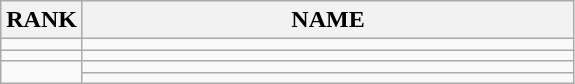<table class="wikitable">
<tr>
<th>RANK</th>
<th style="width: 20em">NAME</th>
</tr>
<tr>
<td align="center"></td>
<td></td>
</tr>
<tr>
<td align="center"></td>
<td></td>
</tr>
<tr>
<td rowspan=2 align="center"></td>
<td></td>
</tr>
<tr>
<td></td>
</tr>
</table>
